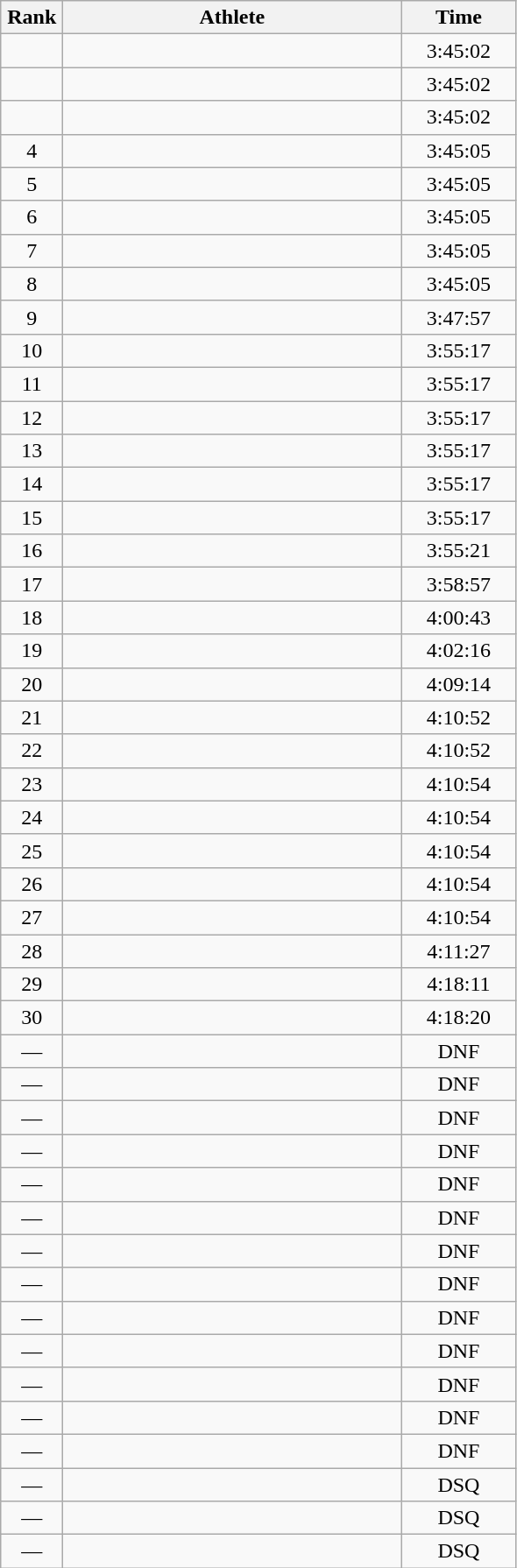<table class=wikitable style="text-align:center">
<tr>
<th width=40>Rank</th>
<th width=250>Athlete</th>
<th width=80>Time</th>
</tr>
<tr>
<td></td>
<td align=left></td>
<td>3:45:02</td>
</tr>
<tr>
<td></td>
<td align=left></td>
<td>3:45:02</td>
</tr>
<tr>
<td></td>
<td align=left></td>
<td>3:45:02</td>
</tr>
<tr>
<td>4</td>
<td align=left></td>
<td>3:45:05</td>
</tr>
<tr>
<td>5</td>
<td align=left></td>
<td>3:45:05</td>
</tr>
<tr>
<td>6</td>
<td align=left></td>
<td>3:45:05</td>
</tr>
<tr>
<td>7</td>
<td align=left></td>
<td>3:45:05</td>
</tr>
<tr>
<td>8</td>
<td align=left></td>
<td>3:45:05</td>
</tr>
<tr>
<td>9</td>
<td align=left></td>
<td>3:47:57</td>
</tr>
<tr>
<td>10</td>
<td align=left></td>
<td>3:55:17</td>
</tr>
<tr>
<td>11</td>
<td align=left></td>
<td>3:55:17</td>
</tr>
<tr>
<td>12</td>
<td align=left></td>
<td>3:55:17</td>
</tr>
<tr>
<td>13</td>
<td align=left></td>
<td>3:55:17</td>
</tr>
<tr>
<td>14</td>
<td align=left></td>
<td>3:55:17</td>
</tr>
<tr>
<td>15</td>
<td align=left></td>
<td>3:55:17</td>
</tr>
<tr>
<td>16</td>
<td align=left></td>
<td>3:55:21</td>
</tr>
<tr>
<td>17</td>
<td align=left></td>
<td>3:58:57</td>
</tr>
<tr>
<td>18</td>
<td align=left></td>
<td>4:00:43</td>
</tr>
<tr>
<td>19</td>
<td align=left></td>
<td>4:02:16</td>
</tr>
<tr>
<td>20</td>
<td align=left></td>
<td>4:09:14</td>
</tr>
<tr>
<td>21</td>
<td align=left></td>
<td>4:10:52</td>
</tr>
<tr>
<td>22</td>
<td align=left></td>
<td>4:10:52</td>
</tr>
<tr>
<td>23</td>
<td align=left></td>
<td>4:10:54</td>
</tr>
<tr>
<td>24</td>
<td align=left></td>
<td>4:10:54</td>
</tr>
<tr>
<td>25</td>
<td align=left></td>
<td>4:10:54</td>
</tr>
<tr>
<td>26</td>
<td align=left></td>
<td>4:10:54</td>
</tr>
<tr>
<td>27</td>
<td align=left></td>
<td>4:10:54</td>
</tr>
<tr>
<td>28</td>
<td align=left></td>
<td>4:11:27</td>
</tr>
<tr>
<td>29</td>
<td align=left></td>
<td>4:18:11</td>
</tr>
<tr>
<td>30</td>
<td align=left></td>
<td>4:18:20</td>
</tr>
<tr>
<td>—</td>
<td align=left></td>
<td>DNF</td>
</tr>
<tr>
<td>—</td>
<td align=left></td>
<td>DNF</td>
</tr>
<tr>
<td>—</td>
<td align=left></td>
<td>DNF</td>
</tr>
<tr>
<td>—</td>
<td align=left></td>
<td>DNF</td>
</tr>
<tr>
<td>—</td>
<td align=left></td>
<td>DNF</td>
</tr>
<tr>
<td>—</td>
<td align=left></td>
<td>DNF</td>
</tr>
<tr>
<td>—</td>
<td align=left></td>
<td>DNF</td>
</tr>
<tr>
<td>—</td>
<td align=left></td>
<td>DNF</td>
</tr>
<tr>
<td>—</td>
<td align=left></td>
<td>DNF</td>
</tr>
<tr>
<td>—</td>
<td align=left></td>
<td>DNF</td>
</tr>
<tr>
<td>—</td>
<td align=left></td>
<td>DNF</td>
</tr>
<tr>
<td>—</td>
<td align=left></td>
<td>DNF</td>
</tr>
<tr>
<td>—</td>
<td align=left></td>
<td>DNF</td>
</tr>
<tr>
<td>—</td>
<td align=left></td>
<td>DSQ</td>
</tr>
<tr>
<td>—</td>
<td align=left></td>
<td>DSQ</td>
</tr>
<tr>
<td>—</td>
<td align=left></td>
<td>DSQ</td>
</tr>
</table>
